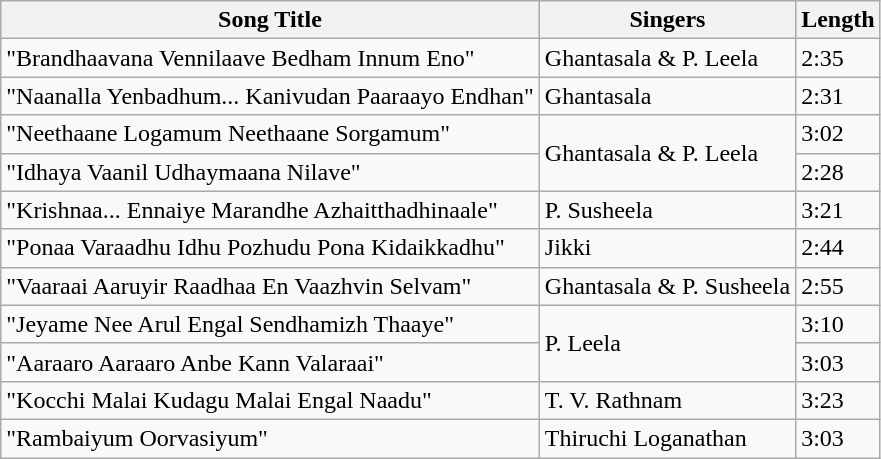<table class="wikitable">
<tr>
<th>Song Title</th>
<th>Singers</th>
<th>Length</th>
</tr>
<tr>
<td>"Brandhaavana Vennilaave Bedham Innum Eno"</td>
<td>Ghantasala & P. Leela</td>
<td>2:35</td>
</tr>
<tr>
<td>"Naanalla Yenbadhum... Kanivudan Paaraayo Endhan"</td>
<td>Ghantasala</td>
<td>2:31</td>
</tr>
<tr>
<td>"Neethaane Logamum Neethaane Sorgamum"</td>
<td rowspan=2>Ghantasala & P. Leela</td>
<td>3:02</td>
</tr>
<tr>
<td>"Idhaya Vaanil Udhaymaana Nilave"</td>
<td>2:28</td>
</tr>
<tr>
<td>"Krishnaa... Ennaiye Marandhe Azhaitthadhinaale"</td>
<td>P. Susheela</td>
<td>3:21</td>
</tr>
<tr>
<td>"Ponaa Varaadhu Idhu Pozhudu Pona Kidaikkadhu"</td>
<td>Jikki</td>
<td>2:44</td>
</tr>
<tr>
<td>"Vaaraai Aaruyir Raadhaa En Vaazhvin Selvam"</td>
<td>Ghantasala & P. Susheela</td>
<td>2:55</td>
</tr>
<tr>
<td>"Jeyame Nee Arul Engal Sendhamizh Thaaye"</td>
<td rowspan=2>P. Leela</td>
<td>3:10</td>
</tr>
<tr>
<td>"Aaraaro Aaraaro Anbe Kann Valaraai"</td>
<td>3:03</td>
</tr>
<tr>
<td>"Kocchi Malai Kudagu Malai Engal Naadu"</td>
<td>T. V. Rathnam</td>
<td>3:23</td>
</tr>
<tr>
<td>"Rambaiyum Oorvasiyum"</td>
<td>Thiruchi Loganathan</td>
<td>3:03</td>
</tr>
</table>
